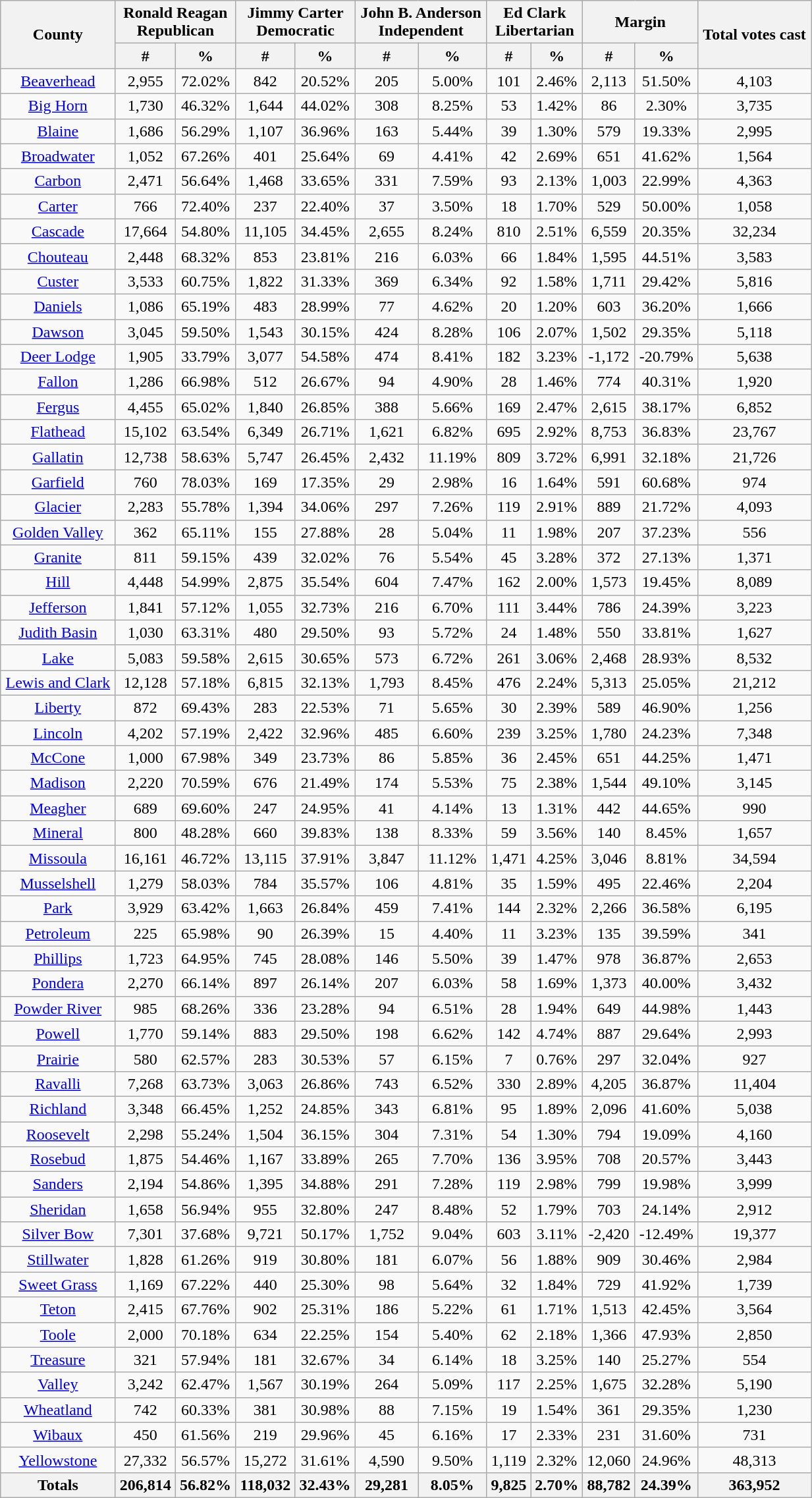<table width="65%"  class="wikitable sortable" style="text-align:center">
<tr>
<th colspan="1" rowspan="2">County</th>
<th style="text-align:center;" colspan="2">Ronald Reagan<br>Republican</th>
<th style="text-align:center;" colspan="2">Jimmy Carter<br>Democratic</th>
<th style="text-align:center;" colspan="2">John B. Anderson<br>Independent</th>
<th style="text-align:center;" colspan="2">Ed Clark<br>Libertarian</th>
<th style="text-align:center;" colspan="2">Margin</th>
<th colspan="1" rowspan="2" style="text-align:center;">Total votes cast</th>
</tr>
<tr>
<th style="text-align:center;" data-sort-type="number">#</th>
<th style="text-align:center;" data-sort-type="number">%</th>
<th style="text-align:center;" data-sort-type="number">#</th>
<th style="text-align:center;" data-sort-type="number">%</th>
<th style="text-align:center;" data-sort-type="number">#</th>
<th style="text-align:center;" data-sort-type="number">%</th>
<th style="text-align:center;" data-sort-type="number">#</th>
<th style="text-align:center;" data-sort-type="number">%</th>
<th style="text-align:center;" data-sort-type="number">#</th>
<th style="text-align:center;" data-sort-type="number">%</th>
</tr>
<tr style="text-align:center;">
<td><a href='#'>Beaverhead</a></td>
<td>2,955</td>
<td>72.02%</td>
<td>842</td>
<td>20.52%</td>
<td>205</td>
<td>5.00%</td>
<td>101</td>
<td>2.46%</td>
<td>2,113</td>
<td>51.50%</td>
<td>4,103</td>
</tr>
<tr style="text-align:center;">
<td><a href='#'>Big Horn</a></td>
<td>1,730</td>
<td>46.32%</td>
<td>1,644</td>
<td>44.02%</td>
<td>308</td>
<td>8.25%</td>
<td>53</td>
<td>1.42%</td>
<td>86</td>
<td>2.30%</td>
<td>3,735</td>
</tr>
<tr style="text-align:center;">
<td><a href='#'>Blaine</a></td>
<td>1,686</td>
<td>56.29%</td>
<td>1,107</td>
<td>36.96%</td>
<td>163</td>
<td>5.44%</td>
<td>39</td>
<td>1.30%</td>
<td>579</td>
<td>19.33%</td>
<td>2,995</td>
</tr>
<tr style="text-align:center;">
<td><a href='#'>Broadwater</a></td>
<td>1,052</td>
<td>67.26%</td>
<td>401</td>
<td>25.64%</td>
<td>69</td>
<td>4.41%</td>
<td>42</td>
<td>2.69%</td>
<td>651</td>
<td>41.62%</td>
<td>1,564</td>
</tr>
<tr style="text-align:center;">
<td><a href='#'>Carbon</a></td>
<td>2,471</td>
<td>56.64%</td>
<td>1,468</td>
<td>33.65%</td>
<td>331</td>
<td>7.59%</td>
<td>93</td>
<td>2.13%</td>
<td>1,003</td>
<td>22.99%</td>
<td>4,363</td>
</tr>
<tr style="text-align:center;">
<td><a href='#'>Carter</a></td>
<td>766</td>
<td>72.40%</td>
<td>237</td>
<td>22.40%</td>
<td>37</td>
<td>3.50%</td>
<td>18</td>
<td>1.70%</td>
<td>529</td>
<td>50.00%</td>
<td>1,058</td>
</tr>
<tr style="text-align:center;">
<td><a href='#'>Cascade</a></td>
<td>17,664</td>
<td>54.80%</td>
<td>11,105</td>
<td>34.45%</td>
<td>2,655</td>
<td>8.24%</td>
<td>810</td>
<td>2.51%</td>
<td>6,559</td>
<td>20.35%</td>
<td>32,234</td>
</tr>
<tr style="text-align:center;">
<td><a href='#'>Chouteau</a></td>
<td>2,448</td>
<td>68.32%</td>
<td>853</td>
<td>23.81%</td>
<td>216</td>
<td>6.03%</td>
<td>66</td>
<td>1.84%</td>
<td>1,595</td>
<td>44.51%</td>
<td>3,583</td>
</tr>
<tr style="text-align:center;">
<td><a href='#'>Custer</a></td>
<td>3,533</td>
<td>60.75%</td>
<td>1,822</td>
<td>31.33%</td>
<td>369</td>
<td>6.34%</td>
<td>92</td>
<td>1.58%</td>
<td>1,711</td>
<td>29.42%</td>
<td>5,816</td>
</tr>
<tr style="text-align:center;">
<td><a href='#'>Daniels</a></td>
<td>1,086</td>
<td>65.19%</td>
<td>483</td>
<td>28.99%</td>
<td>77</td>
<td>4.62%</td>
<td>20</td>
<td>1.20%</td>
<td>603</td>
<td>36.20%</td>
<td>1,666</td>
</tr>
<tr style="text-align:center;">
<td><a href='#'>Dawson</a></td>
<td>3,045</td>
<td>59.50%</td>
<td>1,543</td>
<td>30.15%</td>
<td>424</td>
<td>8.28%</td>
<td>106</td>
<td>2.07%</td>
<td>1,502</td>
<td>29.35%</td>
<td>5,118</td>
</tr>
<tr style="text-align:center;">
<td><a href='#'>Deer Lodge</a></td>
<td>1,905</td>
<td>33.79%</td>
<td>3,077</td>
<td>54.58%</td>
<td>474</td>
<td>8.41%</td>
<td>182</td>
<td>3.23%</td>
<td>-1,172</td>
<td>-20.79%</td>
<td>5,638</td>
</tr>
<tr style="text-align:center;">
<td><a href='#'>Fallon</a></td>
<td>1,286</td>
<td>66.98%</td>
<td>512</td>
<td>26.67%</td>
<td>94</td>
<td>4.90%</td>
<td>28</td>
<td>1.46%</td>
<td>774</td>
<td>40.31%</td>
<td>1,920</td>
</tr>
<tr style="text-align:center;">
<td><a href='#'>Fergus</a></td>
<td>4,455</td>
<td>65.02%</td>
<td>1,840</td>
<td>26.85%</td>
<td>388</td>
<td>5.66%</td>
<td>169</td>
<td>2.47%</td>
<td>2,615</td>
<td>38.17%</td>
<td>6,852</td>
</tr>
<tr style="text-align:center;">
<td><a href='#'>Flathead</a></td>
<td>15,102</td>
<td>63.54%</td>
<td>6,349</td>
<td>26.71%</td>
<td>1,621</td>
<td>6.82%</td>
<td>695</td>
<td>2.92%</td>
<td>8,753</td>
<td>36.83%</td>
<td>23,767</td>
</tr>
<tr style="text-align:center;">
<td><a href='#'>Gallatin</a></td>
<td>12,738</td>
<td>58.63%</td>
<td>5,747</td>
<td>26.45%</td>
<td>2,432</td>
<td>11.19%</td>
<td>809</td>
<td>3.72%</td>
<td>6,991</td>
<td>32.18%</td>
<td>21,726</td>
</tr>
<tr style="text-align:center;">
<td><a href='#'>Garfield</a></td>
<td>760</td>
<td>78.03%</td>
<td>169</td>
<td>17.35%</td>
<td>29</td>
<td>2.98%</td>
<td>16</td>
<td>1.64%</td>
<td>591</td>
<td>60.68%</td>
<td>974</td>
</tr>
<tr style="text-align:center;">
<td><a href='#'>Glacier</a></td>
<td>2,283</td>
<td>55.78%</td>
<td>1,394</td>
<td>34.06%</td>
<td>297</td>
<td>7.26%</td>
<td>119</td>
<td>2.91%</td>
<td>889</td>
<td>21.72%</td>
<td>4,093</td>
</tr>
<tr style="text-align:center;">
<td><a href='#'>Golden Valley</a></td>
<td>362</td>
<td>65.11%</td>
<td>155</td>
<td>27.88%</td>
<td>28</td>
<td>5.04%</td>
<td>11</td>
<td>1.98%</td>
<td>207</td>
<td>37.23%</td>
<td>556</td>
</tr>
<tr style="text-align:center;">
<td><a href='#'>Granite</a></td>
<td>811</td>
<td>59.15%</td>
<td>439</td>
<td>32.02%</td>
<td>76</td>
<td>5.54%</td>
<td>45</td>
<td>3.28%</td>
<td>372</td>
<td>27.13%</td>
<td>1,371</td>
</tr>
<tr style="text-align:center;">
<td><a href='#'>Hill</a></td>
<td>4,448</td>
<td>54.99%</td>
<td>2,875</td>
<td>35.54%</td>
<td>604</td>
<td>7.47%</td>
<td>162</td>
<td>2.00%</td>
<td>1,573</td>
<td>19.45%</td>
<td>8,089</td>
</tr>
<tr style="text-align:center;">
<td><a href='#'>Jefferson</a></td>
<td>1,841</td>
<td>57.12%</td>
<td>1,055</td>
<td>32.73%</td>
<td>216</td>
<td>6.70%</td>
<td>111</td>
<td>3.44%</td>
<td>786</td>
<td>24.39%</td>
<td>3,223</td>
</tr>
<tr style="text-align:center;">
<td><a href='#'>Judith Basin</a></td>
<td>1,030</td>
<td>63.31%</td>
<td>480</td>
<td>29.50%</td>
<td>93</td>
<td>5.72%</td>
<td>24</td>
<td>1.48%</td>
<td>550</td>
<td>33.81%</td>
<td>1,627</td>
</tr>
<tr style="text-align:center;">
<td><a href='#'>Lake</a></td>
<td>5,083</td>
<td>59.58%</td>
<td>2,615</td>
<td>30.65%</td>
<td>573</td>
<td>6.72%</td>
<td>261</td>
<td>3.06%</td>
<td>2,468</td>
<td>28.93%</td>
<td>8,532</td>
</tr>
<tr style="text-align:center;">
<td><a href='#'>Lewis and Clark</a></td>
<td>12,128</td>
<td>57.18%</td>
<td>6,815</td>
<td>32.13%</td>
<td>1,793</td>
<td>8.45%</td>
<td>476</td>
<td>2.24%</td>
<td>5,313</td>
<td>25.05%</td>
<td>21,212</td>
</tr>
<tr style="text-align:center;">
<td><a href='#'>Liberty</a></td>
<td>872</td>
<td>69.43%</td>
<td>283</td>
<td>22.53%</td>
<td>71</td>
<td>5.65%</td>
<td>30</td>
<td>2.39%</td>
<td>589</td>
<td>46.90%</td>
<td>1,256</td>
</tr>
<tr style="text-align:center;">
<td><a href='#'>Lincoln</a></td>
<td>4,202</td>
<td>57.19%</td>
<td>2,422</td>
<td>32.96%</td>
<td>485</td>
<td>6.60%</td>
<td>239</td>
<td>3.25%</td>
<td>1,780</td>
<td>24.23%</td>
<td>7,348</td>
</tr>
<tr style="text-align:center;">
<td><a href='#'>McCone</a></td>
<td>1,000</td>
<td>67.98%</td>
<td>349</td>
<td>23.73%</td>
<td>86</td>
<td>5.85%</td>
<td>36</td>
<td>2.45%</td>
<td>651</td>
<td>44.25%</td>
<td>1,471</td>
</tr>
<tr style="text-align:center;">
<td><a href='#'>Madison</a></td>
<td>2,220</td>
<td>70.59%</td>
<td>676</td>
<td>21.49%</td>
<td>174</td>
<td>5.53%</td>
<td>75</td>
<td>2.38%</td>
<td>1,544</td>
<td>49.10%</td>
<td>3,145</td>
</tr>
<tr style="text-align:center;">
<td><a href='#'>Meagher</a></td>
<td>689</td>
<td>69.60%</td>
<td>247</td>
<td>24.95%</td>
<td>41</td>
<td>4.14%</td>
<td>13</td>
<td>1.31%</td>
<td>442</td>
<td>44.65%</td>
<td>990</td>
</tr>
<tr style="text-align:center;">
<td><a href='#'>Mineral</a></td>
<td>800</td>
<td>48.28%</td>
<td>660</td>
<td>39.83%</td>
<td>138</td>
<td>8.33%</td>
<td>59</td>
<td>3.56%</td>
<td>140</td>
<td>8.45%</td>
<td>1,657</td>
</tr>
<tr style="text-align:center;">
<td><a href='#'>Missoula</a></td>
<td>16,161</td>
<td>46.72%</td>
<td>13,115</td>
<td>37.91%</td>
<td>3,847</td>
<td>11.12%</td>
<td>1,471</td>
<td>4.25%</td>
<td>3,046</td>
<td>8.81%</td>
<td>34,594</td>
</tr>
<tr style="text-align:center;">
<td><a href='#'>Musselshell</a></td>
<td>1,279</td>
<td>58.03%</td>
<td>784</td>
<td>35.57%</td>
<td>106</td>
<td>4.81%</td>
<td>35</td>
<td>1.59%</td>
<td>495</td>
<td>22.46%</td>
<td>2,204</td>
</tr>
<tr style="text-align:center;">
<td><a href='#'>Park</a></td>
<td>3,929</td>
<td>63.42%</td>
<td>1,663</td>
<td>26.84%</td>
<td>459</td>
<td>7.41%</td>
<td>144</td>
<td>2.32%</td>
<td>2,266</td>
<td>36.58%</td>
<td>6,195</td>
</tr>
<tr style="text-align:center;">
<td><a href='#'>Petroleum</a></td>
<td>225</td>
<td>65.98%</td>
<td>90</td>
<td>26.39%</td>
<td>15</td>
<td>4.40%</td>
<td>11</td>
<td>3.23%</td>
<td>135</td>
<td>39.59%</td>
<td>341</td>
</tr>
<tr style="text-align:center;">
<td><a href='#'>Phillips</a></td>
<td>1,723</td>
<td>64.95%</td>
<td>745</td>
<td>28.08%</td>
<td>146</td>
<td>5.50%</td>
<td>39</td>
<td>1.47%</td>
<td>978</td>
<td>36.87%</td>
<td>2,653</td>
</tr>
<tr style="text-align:center;">
<td><a href='#'>Pondera</a></td>
<td>2,270</td>
<td>66.14%</td>
<td>897</td>
<td>26.14%</td>
<td>207</td>
<td>6.03%</td>
<td>58</td>
<td>1.69%</td>
<td>1,373</td>
<td>40.00%</td>
<td>3,432</td>
</tr>
<tr style="text-align:center;">
<td><a href='#'>Powder River</a></td>
<td>985</td>
<td>68.26%</td>
<td>336</td>
<td>23.28%</td>
<td>94</td>
<td>6.51%</td>
<td>28</td>
<td>1.94%</td>
<td>649</td>
<td>44.98%</td>
<td>1,443</td>
</tr>
<tr style="text-align:center;">
<td><a href='#'>Powell</a></td>
<td>1,770</td>
<td>59.14%</td>
<td>883</td>
<td>29.50%</td>
<td>198</td>
<td>6.62%</td>
<td>142</td>
<td>4.74%</td>
<td>887</td>
<td>29.64%</td>
<td>2,993</td>
</tr>
<tr style="text-align:center;">
<td><a href='#'>Prairie</a></td>
<td>580</td>
<td>62.57%</td>
<td>283</td>
<td>30.53%</td>
<td>57</td>
<td>6.15%</td>
<td>7</td>
<td>0.76%</td>
<td>297</td>
<td>32.04%</td>
<td>927</td>
</tr>
<tr style="text-align:center;">
<td><a href='#'>Ravalli</a></td>
<td>7,268</td>
<td>63.73%</td>
<td>3,063</td>
<td>26.86%</td>
<td>743</td>
<td>6.52%</td>
<td>330</td>
<td>2.89%</td>
<td>4,205</td>
<td>36.87%</td>
<td>11,404</td>
</tr>
<tr style="text-align:center;">
<td><a href='#'>Richland</a></td>
<td>3,348</td>
<td>66.45%</td>
<td>1,252</td>
<td>24.85%</td>
<td>343</td>
<td>6.81%</td>
<td>95</td>
<td>1.89%</td>
<td>2,096</td>
<td>41.60%</td>
<td>5,038</td>
</tr>
<tr style="text-align:center;">
<td><a href='#'>Roosevelt</a></td>
<td>2,298</td>
<td>55.24%</td>
<td>1,504</td>
<td>36.15%</td>
<td>304</td>
<td>7.31%</td>
<td>54</td>
<td>1.30%</td>
<td>794</td>
<td>19.09%</td>
<td>4,160</td>
</tr>
<tr style="text-align:center;">
<td><a href='#'>Rosebud</a></td>
<td>1,875</td>
<td>54.46%</td>
<td>1,167</td>
<td>33.89%</td>
<td>265</td>
<td>7.70%</td>
<td>136</td>
<td>3.95%</td>
<td>708</td>
<td>20.57%</td>
<td>3,443</td>
</tr>
<tr style="text-align:center;">
<td><a href='#'>Sanders</a></td>
<td>2,194</td>
<td>54.86%</td>
<td>1,395</td>
<td>34.88%</td>
<td>291</td>
<td>7.28%</td>
<td>119</td>
<td>2.98%</td>
<td>799</td>
<td>19.98%</td>
<td>3,999</td>
</tr>
<tr style="text-align:center;">
<td><a href='#'>Sheridan</a></td>
<td>1,658</td>
<td>56.94%</td>
<td>955</td>
<td>32.80%</td>
<td>247</td>
<td>8.48%</td>
<td>52</td>
<td>1.79%</td>
<td>703</td>
<td>24.14%</td>
<td>2,912</td>
</tr>
<tr style="text-align:center;">
<td><a href='#'>Silver Bow</a></td>
<td>7,301</td>
<td>37.68%</td>
<td>9,721</td>
<td>50.17%</td>
<td>1,752</td>
<td>9.04%</td>
<td>603</td>
<td>3.11%</td>
<td>-2,420</td>
<td>-12.49%</td>
<td>19,377</td>
</tr>
<tr style="text-align:center;">
<td><a href='#'>Stillwater</a></td>
<td>1,828</td>
<td>61.26%</td>
<td>919</td>
<td>30.80%</td>
<td>181</td>
<td>6.07%</td>
<td>56</td>
<td>1.88%</td>
<td>909</td>
<td>30.46%</td>
<td>2,984</td>
</tr>
<tr style="text-align:center;">
<td><a href='#'>Sweet Grass</a></td>
<td>1,169</td>
<td>67.22%</td>
<td>440</td>
<td>25.30%</td>
<td>98</td>
<td>5.64%</td>
<td>32</td>
<td>1.84%</td>
<td>729</td>
<td>41.92%</td>
<td>1,739</td>
</tr>
<tr style="text-align:center;">
<td><a href='#'>Teton</a></td>
<td>2,415</td>
<td>67.76%</td>
<td>902</td>
<td>25.31%</td>
<td>186</td>
<td>5.22%</td>
<td>61</td>
<td>1.71%</td>
<td>1,513</td>
<td>42.45%</td>
<td>3,564</td>
</tr>
<tr style="text-align:center;">
<td><a href='#'>Toole</a></td>
<td>2,000</td>
<td>70.18%</td>
<td>634</td>
<td>22.25%</td>
<td>154</td>
<td>5.40%</td>
<td>62</td>
<td>2.18%</td>
<td>1,366</td>
<td>47.93%</td>
<td>2,850</td>
</tr>
<tr style="text-align:center;">
<td><a href='#'>Treasure</a></td>
<td>321</td>
<td>57.94%</td>
<td>181</td>
<td>32.67%</td>
<td>34</td>
<td>6.14%</td>
<td>18</td>
<td>3.25%</td>
<td>140</td>
<td>25.27%</td>
<td>554</td>
</tr>
<tr style="text-align:center;">
<td><a href='#'>Valley</a></td>
<td>3,242</td>
<td>62.47%</td>
<td>1,567</td>
<td>30.19%</td>
<td>264</td>
<td>5.09%</td>
<td>117</td>
<td>2.25%</td>
<td>1,675</td>
<td>32.28%</td>
<td>5,190</td>
</tr>
<tr style="text-align:center;">
<td><a href='#'>Wheatland</a></td>
<td>742</td>
<td>60.33%</td>
<td>381</td>
<td>30.98%</td>
<td>88</td>
<td>7.15%</td>
<td>19</td>
<td>1.54%</td>
<td>361</td>
<td>29.35%</td>
<td>1,230</td>
</tr>
<tr style="text-align:center;">
<td><a href='#'>Wibaux</a></td>
<td>450</td>
<td>61.56%</td>
<td>219</td>
<td>29.96%</td>
<td>45</td>
<td>6.16%</td>
<td>17</td>
<td>2.33%</td>
<td>231</td>
<td>31.60%</td>
<td>731</td>
</tr>
<tr style="text-align:center;">
<td><a href='#'>Yellowstone</a></td>
<td>27,332</td>
<td>56.57%</td>
<td>15,272</td>
<td>31.61%</td>
<td>4,590</td>
<td>9.50%</td>
<td>1,119</td>
<td>2.32%</td>
<td>12,060</td>
<td>24.96%</td>
<td>48,313</td>
</tr>
<tr style="text-align:center;">
<th>Totals</th>
<th>206,814</th>
<th>56.82%</th>
<th>118,032</th>
<th>32.43%</th>
<th>29,281</th>
<th>8.05%</th>
<th>9,825</th>
<th>2.70%</th>
<th>88,782</th>
<th>24.39%</th>
<th>363,952</th>
</tr>
</table>
